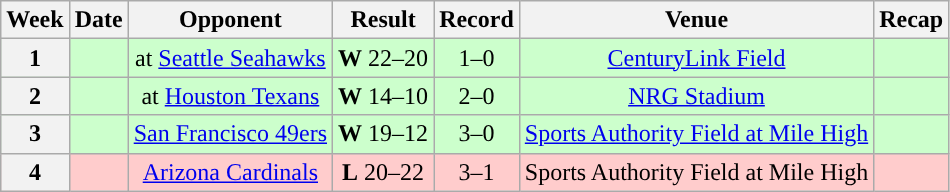<table class="wikitable" style="text-align:center">
<tr>
<th>Week</th>
<th>Date</th>
<th>Opponent</th>
<th>Result</th>
<th>Record</th>
<th>Venue</th>
<th>Recap</th>
</tr>
<tr style="background:#cfc">
<th>1</th>
<td></td>
<td>at <a href='#'>Seattle Seahawks</a></td>
<td><strong>W</strong> 22–20</td>
<td>1–0</td>
<td><a href='#'>CenturyLink Field</a></td>
<td></td>
</tr>
<tr style="background:#cfc">
<th>2</th>
<td></td>
<td>at <a href='#'>Houston Texans</a></td>
<td><strong>W</strong> 14–10</td>
<td>2–0</td>
<td><a href='#'>NRG Stadium</a></td>
<td></td>
</tr>
<tr style="background:#cfc">
<th>3</th>
<td></td>
<td><a href='#'>San Francisco 49ers</a></td>
<td><strong>W</strong> 19–12</td>
<td>3–0</td>
<td><a href='#'>Sports Authority Field at Mile High</a></td>
<td></td>
</tr>
<tr style="background:#fcc">
<th>4</th>
<td></td>
<td><a href='#'>Arizona Cardinals</a></td>
<td><strong>L</strong> 20–22</td>
<td>3–1</td>
<td>Sports Authority Field at Mile High</td>
<td></td>
</tr>
</table>
